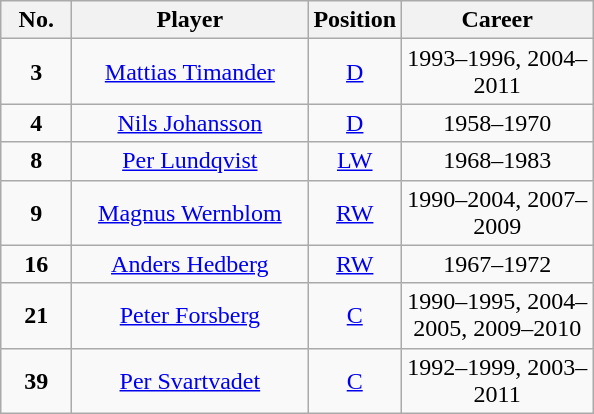<table class="wikitable sortable" style="text-align:center">
<tr>
<th style="width:40px;">No.</th>
<th style="width:150px;">Player</th>
<th style="width:40px;">Position</th>
<th style="width:120px;">Career</th>
</tr>
<tr>
<td><strong>3</strong></td>
<td><a href='#'>Mattias Timander</a></td>
<td><a href='#'>D</a></td>
<td>1993–1996, 2004–2011</td>
</tr>
<tr>
<td><strong>4</strong></td>
<td><a href='#'>Nils Johansson</a></td>
<td><a href='#'>D</a></td>
<td>1958–1970</td>
</tr>
<tr>
<td><strong>8</strong></td>
<td><a href='#'>Per Lundqvist</a></td>
<td><a href='#'>LW</a></td>
<td>1968–1983</td>
</tr>
<tr>
<td><strong>9</strong></td>
<td><a href='#'>Magnus Wernblom</a></td>
<td><a href='#'>RW</a></td>
<td>1990–2004, 2007–2009</td>
</tr>
<tr>
<td><strong>16</strong></td>
<td><a href='#'>Anders Hedberg</a></td>
<td><a href='#'>RW</a></td>
<td>1967–1972</td>
</tr>
<tr>
<td><strong>21</strong></td>
<td><a href='#'>Peter Forsberg</a></td>
<td><a href='#'>C</a></td>
<td>1990–1995, 2004–2005, 2009–2010</td>
</tr>
<tr>
<td><strong>39</strong></td>
<td><a href='#'>Per Svartvadet</a></td>
<td><a href='#'>C</a></td>
<td>1992–1999, 2003–2011</td>
</tr>
</table>
